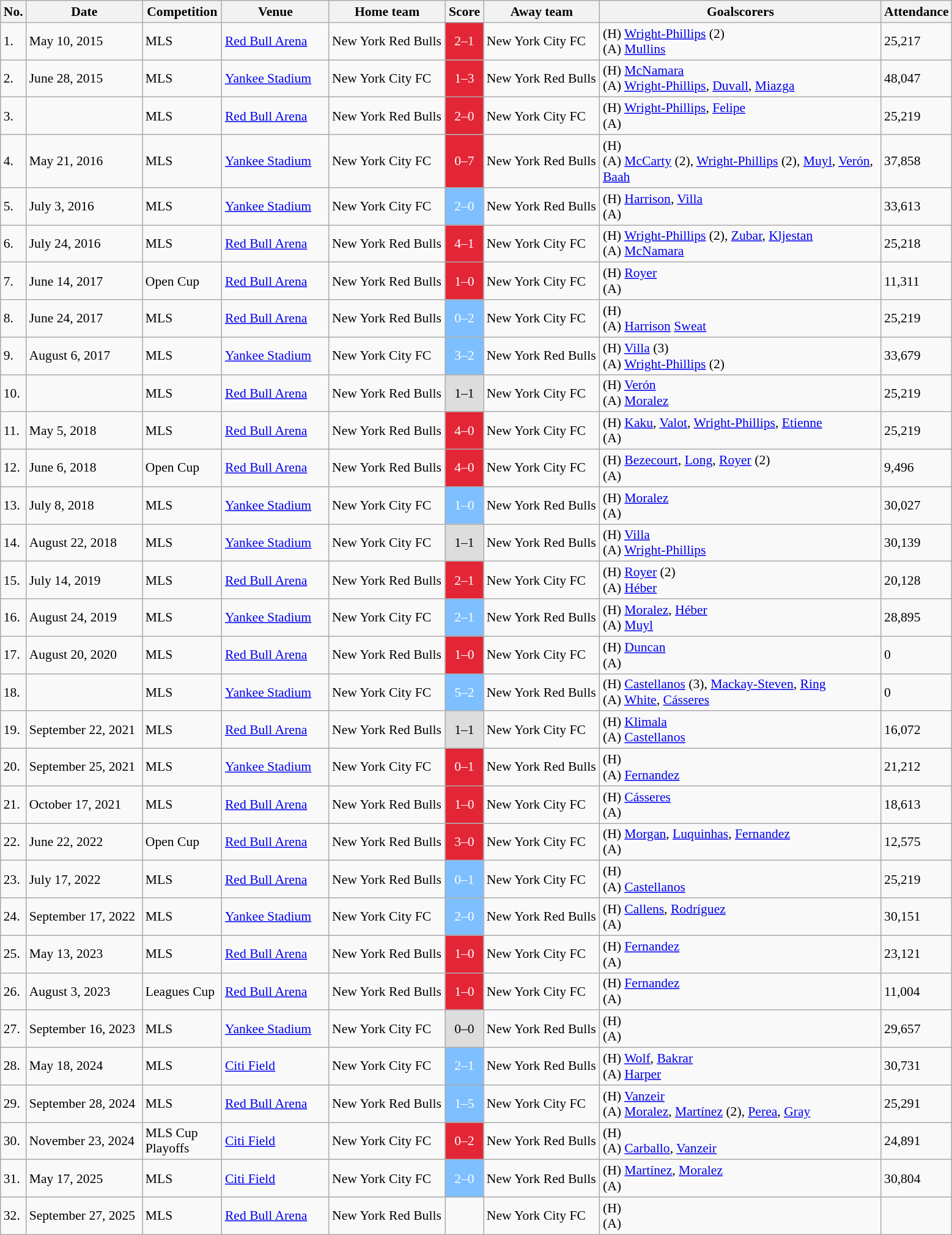<table class="wikitable" style="font-size:90%">
<tr>
<th width=15>No.</th>
<th width=120>Date</th>
<th width=80>Competition</th>
<th width=110>Venue</th>
<th width=120>Home team</th>
<th width=35>Score</th>
<th width=120>Away team</th>
<th width=300>Goalscorers</th>
<th width=30>Attendance</th>
</tr>
<tr>
<td>1.</td>
<td>May 10, 2015</td>
<td>MLS</td>
<td><a href='#'>Red Bull Arena</a></td>
<td>New York Red Bulls</td>
<td style="text-align:center; background:#e32636;color:white;">2–1</td>
<td>New York City FC</td>
<td>(H) <a href='#'>Wright-Phillips</a> (2)<br>(A) <a href='#'>Mullins</a></td>
<td>25,217</td>
</tr>
<tr>
<td>2.</td>
<td>June 28, 2015</td>
<td>MLS</td>
<td><a href='#'>Yankee Stadium</a></td>
<td>New York City FC</td>
<td style="text-align:center; background:#e32636;color:white;">1–3</td>
<td>New York Red Bulls</td>
<td>(H) <a href='#'>McNamara</a><br>(A) <a href='#'>Wright-Phillips</a>, <a href='#'>Duvall</a>, <a href='#'>Miazga</a></td>
<td>48,047</td>
</tr>
<tr>
<td>3.</td>
<td></td>
<td>MLS</td>
<td><a href='#'>Red Bull Arena</a></td>
<td>New York Red Bulls</td>
<td style="text-align:center; background:#e32636;color:white;">2–0</td>
<td>New York City FC</td>
<td>(H) <a href='#'>Wright-Phillips</a>, <a href='#'>Felipe</a><br>(A)</td>
<td>25,219</td>
</tr>
<tr>
<td>4.</td>
<td>May 21, 2016</td>
<td>MLS</td>
<td><a href='#'>Yankee Stadium</a></td>
<td>New York City FC</td>
<td style="text-align:center; background:#e32636;color:white;">0–7</td>
<td>New York Red Bulls</td>
<td>(H)<br>(A) <a href='#'>McCarty</a> (2), <a href='#'>Wright-Phillips</a> (2), <a href='#'>Muyl</a>, <a href='#'>Verón</a>, <a href='#'>Baah</a></td>
<td>37,858</td>
</tr>
<tr>
<td>5.</td>
<td>July 3, 2016</td>
<td>MLS</td>
<td><a href='#'>Yankee Stadium</a></td>
<td>New York City FC</td>
<td style="text-align:center; background:#7EBFFF;color:white;">2–0</td>
<td>New York Red Bulls</td>
<td>(H) <a href='#'>Harrison</a>, <a href='#'>Villa</a><br> (A)</td>
<td>33,613</td>
</tr>
<tr>
<td>6.</td>
<td>July 24, 2016</td>
<td>MLS</td>
<td><a href='#'>Red Bull Arena</a></td>
<td>New York Red Bulls</td>
<td style="text-align:center; background:#e32636;color:white;">4–1</td>
<td>New York City FC</td>
<td>(H) <a href='#'>Wright-Phillips</a> (2), <a href='#'>Zubar</a>, <a href='#'>Kljestan</a><br>(A) <a href='#'>McNamara</a></td>
<td>25,218</td>
</tr>
<tr>
<td>7.</td>
<td>June 14, 2017</td>
<td>Open Cup</td>
<td><a href='#'>Red Bull Arena</a></td>
<td>New York Red Bulls</td>
<td style="text-align:center; background:#e32636;color:white;">1–0</td>
<td>New York City FC</td>
<td>(H) <a href='#'>Royer</a><br>(A)</td>
<td>11,311</td>
</tr>
<tr>
<td>8.</td>
<td>June 24, 2017</td>
<td>MLS</td>
<td><a href='#'>Red Bull Arena</a></td>
<td>New York Red Bulls</td>
<td style="text-align:center; background:#7EBFFF;color:white;">0–2</td>
<td>New York City FC</td>
<td>(H)<br>(A) <a href='#'>Harrison</a> <a href='#'>Sweat</a></td>
<td>25,219</td>
</tr>
<tr>
<td>9.</td>
<td>August 6, 2017</td>
<td>MLS</td>
<td><a href='#'>Yankee Stadium</a></td>
<td>New York City FC</td>
<td style="text-align:center; background:#7EBFFF;color:white;">3–2</td>
<td>New York Red Bulls</td>
<td>(H) <a href='#'>Villa</a> (3)<br>(A) <a href='#'>Wright-Phillips</a> (2)</td>
<td>33,679</td>
</tr>
<tr>
<td>10.</td>
<td></td>
<td>MLS</td>
<td><a href='#'>Red Bull Arena</a></td>
<td>New York Red Bulls</td>
<td style="text-align:center; background:#DDDDDD;">1–1</td>
<td>New York City FC</td>
<td>(H) <a href='#'>Verón</a><br>(A) <a href='#'>Moralez</a></td>
<td>25,219</td>
</tr>
<tr>
<td>11.</td>
<td>May 5, 2018</td>
<td>MLS</td>
<td><a href='#'>Red Bull Arena</a></td>
<td>New York Red Bulls</td>
<td style="text-align:center; background:#e32636;color:white;">4–0</td>
<td>New York City FC</td>
<td>(H) <a href='#'>Kaku</a>, <a href='#'>Valot</a>, <a href='#'>Wright-Phillips</a>, <a href='#'>Etienne</a><br>(A)</td>
<td>25,219</td>
</tr>
<tr>
<td>12.</td>
<td>June 6, 2018</td>
<td>Open Cup</td>
<td><a href='#'>Red Bull Arena</a></td>
<td>New York Red Bulls</td>
<td style="text-align:center; background:#e32636;color:white;">4–0</td>
<td>New York City FC</td>
<td>(H) <a href='#'>Bezecourt</a>, <a href='#'>Long</a>, <a href='#'>Royer</a> (2)<br>(A)</td>
<td>9,496</td>
</tr>
<tr>
<td>13.</td>
<td>July 8, 2018</td>
<td>MLS</td>
<td><a href='#'>Yankee Stadium</a></td>
<td>New York City FC</td>
<td style="text-align:center; background:#7EBFFF;color:white;">1–0</td>
<td>New York Red Bulls</td>
<td>(H) <a href='#'>Moralez</a><br>(A)</td>
<td>30,027</td>
</tr>
<tr>
<td>14.</td>
<td>August 22, 2018</td>
<td>MLS</td>
<td><a href='#'>Yankee Stadium</a></td>
<td>New York City FC</td>
<td style="text-align:center; background:#DDDDDD;">1–1</td>
<td>New York Red Bulls</td>
<td>(H) <a href='#'>Villa</a><br>(A) <a href='#'>Wright-Phillips</a></td>
<td>30,139</td>
</tr>
<tr>
<td>15.</td>
<td>July 14, 2019</td>
<td>MLS</td>
<td><a href='#'>Red Bull Arena</a></td>
<td>New York Red Bulls</td>
<td style="text-align:center; background:#e32636;color:white;">2–1</td>
<td>New York City FC</td>
<td>(H) <a href='#'>Royer</a> (2)<br>(A) <a href='#'>Héber</a></td>
<td>20,128</td>
</tr>
<tr>
<td>16.</td>
<td>August 24, 2019</td>
<td>MLS</td>
<td><a href='#'>Yankee Stadium</a></td>
<td>New York City FC</td>
<td style="text-align:center; background:#7EBFFF;color:white;">2–1</td>
<td>New York Red Bulls</td>
<td>(H) <a href='#'>Moralez</a>, <a href='#'>Héber</a><br>(A) <a href='#'>Muyl</a></td>
<td>28,895</td>
</tr>
<tr>
<td>17.</td>
<td>August 20, 2020</td>
<td>MLS</td>
<td><a href='#'>Red Bull Arena</a></td>
<td>New York Red Bulls</td>
<td style="text-align:center; background:#e32636;color:white;">1–0</td>
<td>New York City FC</td>
<td>(H) <a href='#'>Duncan</a><br>(A)</td>
<td>0</td>
</tr>
<tr>
<td>18.</td>
<td></td>
<td>MLS</td>
<td><a href='#'>Yankee Stadium</a></td>
<td>New York City FC</td>
<td style="text-align:center; background:#7EBFFF;color:white;">5–2</td>
<td>New York Red Bulls</td>
<td>(H) <a href='#'>Castellanos</a> (3), <a href='#'>Mackay-Steven</a>, <a href='#'>Ring</a><br>(A) <a href='#'>White</a>, <a href='#'>Cásseres</a></td>
<td>0</td>
</tr>
<tr>
<td>19.</td>
<td>September 22, 2021</td>
<td>MLS</td>
<td><a href='#'>Red Bull Arena</a></td>
<td>New York Red Bulls</td>
<td style="text-align:center; background:#DDDDDD;">1–1</td>
<td>New York City FC</td>
<td>(H) <a href='#'>Klimala</a><br>(A) <a href='#'>Castellanos</a></td>
<td>16,072</td>
</tr>
<tr>
<td>20.</td>
<td>September 25, 2021</td>
<td>MLS</td>
<td><a href='#'>Yankee Stadium</a></td>
<td>New York City FC</td>
<td style="text-align:center; background:#e32636;color:white;">0–1</td>
<td>New York Red Bulls</td>
<td>(H) <br>(A) <a href='#'>Fernandez</a></td>
<td>21,212</td>
</tr>
<tr>
<td>21.</td>
<td>October 17, 2021</td>
<td>MLS</td>
<td><a href='#'>Red Bull Arena</a></td>
<td>New York Red Bulls</td>
<td style="text-align:center; background:#e32636;color:white;">1–0</td>
<td>New York City FC</td>
<td>(H) <a href='#'>Cásseres</a><br>(A)</td>
<td>18,613</td>
</tr>
<tr>
<td>22.</td>
<td>June 22, 2022</td>
<td>Open Cup</td>
<td><a href='#'>Red Bull Arena</a></td>
<td>New York Red Bulls</td>
<td style="text-align:center; background:#e32636;color:white;">3–0</td>
<td>New York City FC</td>
<td>(H) <a href='#'>Morgan</a>, <a href='#'>Luquinhas</a>, <a href='#'>Fernandez</a><br> (A)</td>
<td>12,575</td>
</tr>
<tr>
<td>23.</td>
<td>July 17, 2022</td>
<td>MLS</td>
<td><a href='#'>Red Bull Arena</a></td>
<td>New York Red Bulls</td>
<td style="text-align:center; background:#7EBFFF;color:white;">0–1</td>
<td>New York City FC</td>
<td>(H)<br>(A) <a href='#'>Castellanos</a></td>
<td>25,219</td>
</tr>
<tr>
<td>24.</td>
<td>September 17, 2022</td>
<td>MLS</td>
<td><a href='#'>Yankee Stadium</a></td>
<td>New York City FC</td>
<td style="text-align:center; background:#7EBFFF;color:white;">2–0</td>
<td>New York Red Bulls</td>
<td>(H) <a href='#'>Callens</a>, <a href='#'>Rodríguez</a><br>(A)</td>
<td>30,151</td>
</tr>
<tr>
<td>25.</td>
<td>May 13, 2023</td>
<td>MLS</td>
<td><a href='#'>Red Bull Arena</a></td>
<td>New York Red Bulls</td>
<td style="text-align:center; background:#e32636;color:white;">1–0</td>
<td>New York City FC</td>
<td>(H) <a href='#'>Fernandez</a><br>(A)</td>
<td>23,121</td>
</tr>
<tr>
<td>26.</td>
<td>August 3, 2023</td>
<td>Leagues Cup</td>
<td><a href='#'>Red Bull Arena</a></td>
<td>New York Red Bulls</td>
<td style="text-align:center; background:#e32636;color:white;">1–0</td>
<td>New York City FC</td>
<td>(H) <a href='#'>Fernandez</a><br>(A)</td>
<td>11,004</td>
</tr>
<tr>
<td>27.</td>
<td>September 16, 2023</td>
<td>MLS</td>
<td><a href='#'>Yankee Stadium</a></td>
<td>New York City FC</td>
<td style="text-align:center; background:#DDDDDD;">0–0</td>
<td>New York Red Bulls</td>
<td>(H)<br>(A)</td>
<td>29,657</td>
</tr>
<tr>
<td>28.</td>
<td>May 18, 2024</td>
<td>MLS</td>
<td><a href='#'>Citi Field</a></td>
<td>New York City FC</td>
<td style="text-align:center; background:#7EBFFF;color:white;">2–1</td>
<td>New York Red Bulls</td>
<td>(H) <a href='#'>Wolf</a>, <a href='#'>Bakrar</a><br>(A) <a href='#'>Harper</a></td>
<td>30,731</td>
</tr>
<tr>
<td>29.</td>
<td>September 28, 2024</td>
<td>MLS</td>
<td><a href='#'>Red Bull Arena</a></td>
<td>New York Red Bulls</td>
<td style="text-align:center; background:#7EBFFF;color:white;">1–5</td>
<td>New York City FC</td>
<td>(H) <a href='#'>Vanzeir</a><br>(A) <a href='#'>Moralez</a>, <a href='#'>Martínez</a> (2), <a href='#'>Perea</a>, <a href='#'>Gray</a></td>
<td>25,291</td>
</tr>
<tr>
<td>30.</td>
<td>November 23, 2024</td>
<td>MLS Cup Playoffs</td>
<td><a href='#'>Citi Field</a></td>
<td>New York City FC</td>
<td style="text-align:center; background:#e32636;color:white;">0–2</td>
<td>New York Red Bulls</td>
<td>(H)<br>(A) <a href='#'>Carballo</a>, <a href='#'>Vanzeir</a></td>
<td>24,891</td>
</tr>
<tr>
<td>31.</td>
<td>May 17, 2025</td>
<td>MLS</td>
<td><a href='#'>Citi Field</a></td>
<td>New York City FC</td>
<td style="text-align:center; background:#7EBFFF;color:white;">2–0</td>
<td>New York Red Bulls</td>
<td>(H) <a href='#'>Martínez</a>, <a href='#'>Moralez</a><br>(A)</td>
<td>30,804</td>
</tr>
<tr>
<td>32.</td>
<td>September 27, 2025</td>
<td>MLS</td>
<td><a href='#'>Red Bull Arena</a></td>
<td>New York Red Bulls</td>
<td></td>
<td>New York City FC</td>
<td>(H) <br>(A)</td>
<td></td>
</tr>
</table>
